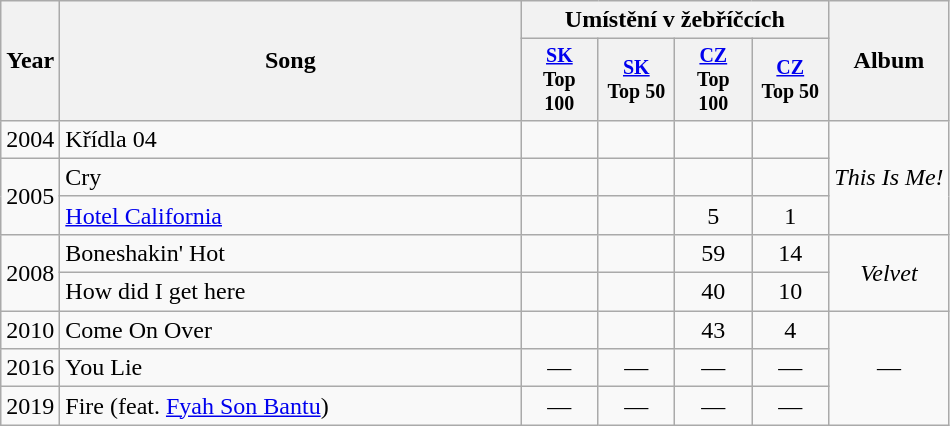<table class="wikitable" style="text-align:center;">
<tr>
<th rowspan="2" width="30">Year</th>
<th rowspan="2" width="300">Song</th>
<th colspan="4">Umístění v žebříčcích</th>
<th rowspan="2">Album</th>
</tr>
<tr style="font-size:smaller;">
<th width="45"><a href='#'>SK</a><br>Top 100</th>
<th width="45"><a href='#'>SK</a><br>Top 50</th>
<th width="45"><a href='#'>CZ</a><br>Top 100</th>
<th width="45"><a href='#'>CZ</a><br>Top 50</th>
</tr>
<tr>
<td>2004</td>
<td align="left">Křídla 04</td>
<td></td>
<td></td>
<td></td>
<td></td>
<td rowspan="3"><em>This Is Me!</em></td>
</tr>
<tr>
<td rowspan="2">2005</td>
<td align="left">Cry</td>
<td></td>
<td></td>
<td></td>
<td></td>
</tr>
<tr>
<td align="left"><a href='#'>Hotel California</a></td>
<td></td>
<td></td>
<td>5</td>
<td>1</td>
</tr>
<tr>
<td rowspan="2">2008</td>
<td align="left">Boneshakin' Hot</td>
<td></td>
<td></td>
<td>59</td>
<td>14</td>
<td rowspan="2"><em>Velvet</em></td>
</tr>
<tr>
<td align="left">How did I get here</td>
<td></td>
<td></td>
<td>40</td>
<td>10</td>
</tr>
<tr>
<td>2010</td>
<td align="left">Come On Over</td>
<td></td>
<td></td>
<td>43</td>
<td>4</td>
<td rowspan="3">—</td>
</tr>
<tr>
<td>2016</td>
<td align="left">You Lie</td>
<td>—</td>
<td>—</td>
<td>—</td>
<td>—</td>
</tr>
<tr>
<td>2019</td>
<td align="left">Fire (feat. <a href='#'>Fyah Son Bantu</a>)</td>
<td>—</td>
<td>—</td>
<td>—</td>
<td>—</td>
</tr>
</table>
